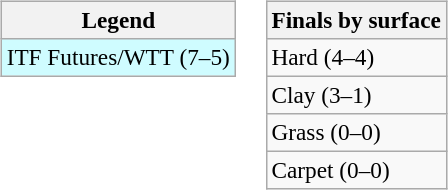<table>
<tr valign=top>
<td><br><table class=wikitable style=font-size:97%>
<tr>
<th>Legend</th>
</tr>
<tr bgcolor=cffcff>
<td>ITF Futures/WTT (7–5)</td>
</tr>
</table>
</td>
<td><br><table class=wikitable style=font-size:97%>
<tr>
<th>Finals by surface</th>
</tr>
<tr>
<td>Hard (4–4)</td>
</tr>
<tr>
<td>Clay (3–1)</td>
</tr>
<tr>
<td>Grass (0–0)</td>
</tr>
<tr>
<td>Carpet (0–0)</td>
</tr>
</table>
</td>
</tr>
</table>
